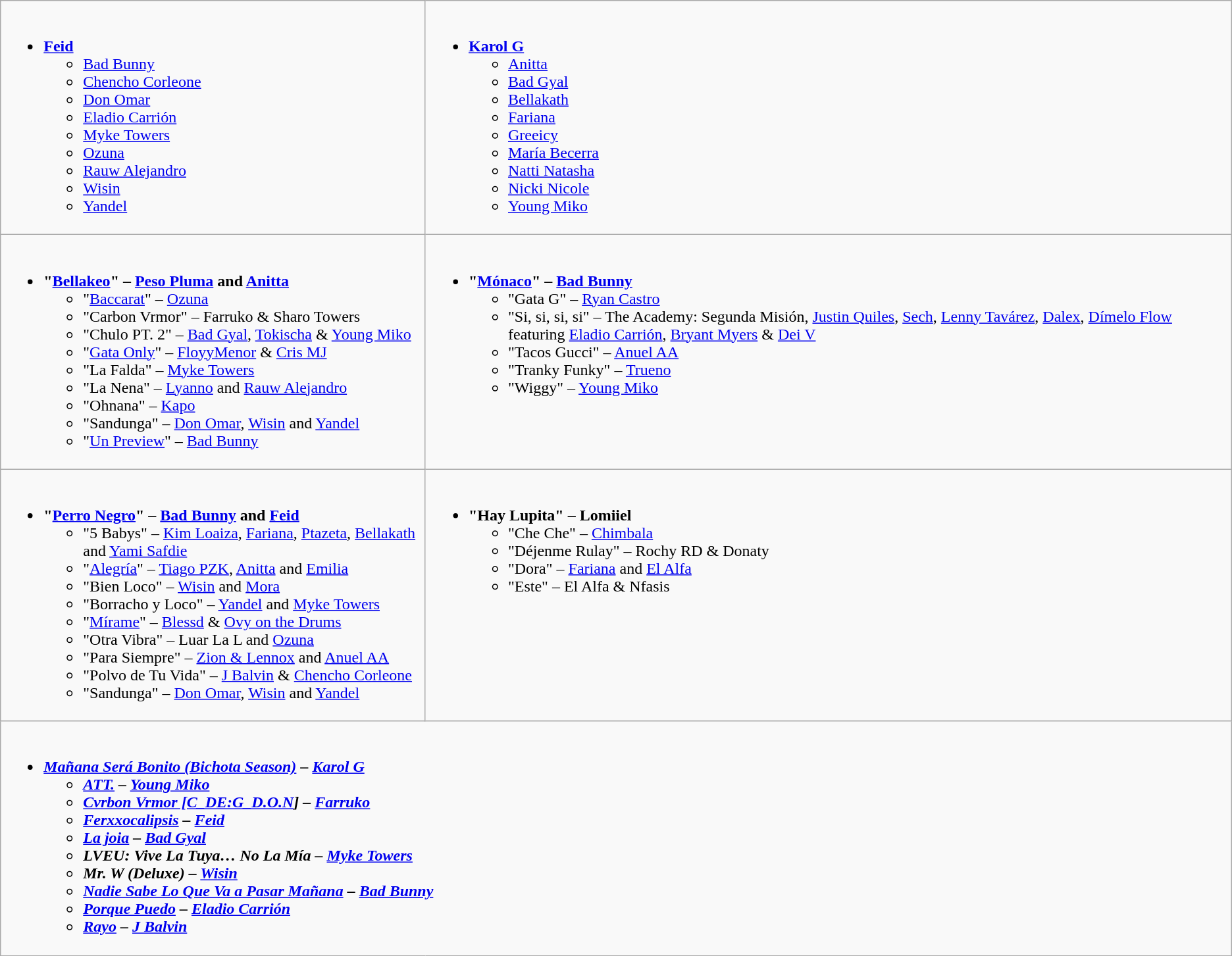<table class="wikitable">
<tr>
<td valign="top"><br><ul><li><strong><a href='#'>Feid</a></strong><ul><li><a href='#'>Bad Bunny</a></li><li><a href='#'>Chencho Corleone</a></li><li><a href='#'>Don Omar</a></li><li><a href='#'>Eladio Carrión</a></li><li><a href='#'>Myke Towers</a></li><li><a href='#'>Ozuna</a></li><li><a href='#'>Rauw Alejandro</a></li><li><a href='#'>Wisin</a></li><li><a href='#'>Yandel</a></li></ul></li></ul></td>
<td valign="top"><br><ul><li><strong><a href='#'>Karol G</a></strong><ul><li><a href='#'>Anitta</a></li><li><a href='#'>Bad Gyal</a></li><li><a href='#'>Bellakath</a></li><li><a href='#'>Fariana</a></li><li><a href='#'>Greeicy</a></li><li><a href='#'>María Becerra</a></li><li><a href='#'>Natti Natasha</a></li><li><a href='#'>Nicki Nicole</a></li><li><a href='#'>Young Miko</a></li></ul></li></ul></td>
</tr>
<tr>
<td valign="top"><br><ul><li><strong>"<a href='#'>Bellakeo</a>" – <a href='#'>Peso Pluma</a> and <a href='#'>Anitta</a></strong><ul><li>"<a href='#'>Baccarat</a>" – <a href='#'>Ozuna</a></li><li>"Carbon Vrmor" – Farruko & Sharo Towers</li><li>"Chulo PT. 2" – <a href='#'>Bad Gyal</a>, <a href='#'>Tokischa</a> & <a href='#'>Young Miko</a></li><li>"<a href='#'>Gata Only</a>" – <a href='#'>FloyyMenor</a> & <a href='#'>Cris MJ</a></li><li>"La Falda" – <a href='#'>Myke Towers</a></li><li>"La Nena" – <a href='#'>Lyanno</a> and <a href='#'>Rauw Alejandro</a></li><li>"Ohnana" – <a href='#'>Kapo</a></li><li>"Sandunga" – <a href='#'>Don Omar</a>, <a href='#'>Wisin</a> and <a href='#'>Yandel</a></li><li>"<a href='#'>Un Preview</a>" – <a href='#'>Bad Bunny</a></li></ul></li></ul></td>
<td valign="top"><br><ul><li><strong>"<a href='#'>Mónaco</a>" – <a href='#'>Bad Bunny</a></strong><ul><li>"Gata G" – <a href='#'>Ryan Castro</a></li><li>"Si, si, si, si" – The Academy: Segunda Misión, <a href='#'>Justin Quiles</a>, <a href='#'>Sech</a>, <a href='#'>Lenny Tavárez</a>, <a href='#'>Dalex</a>, <a href='#'>Dímelo Flow</a> featuring <a href='#'>Eladio Carrión</a>, <a href='#'>Bryant Myers</a> & <a href='#'>Dei V</a></li><li>"Tacos Gucci" – <a href='#'>Anuel AA</a></li><li>"Tranky Funky" – <a href='#'>Trueno</a></li><li>"Wiggy" – <a href='#'>Young Miko</a></li></ul></li></ul></td>
</tr>
<tr>
<td valign="top"><br><ul><li><strong>"<a href='#'>Perro Negro</a>" – <a href='#'>Bad Bunny</a> and <a href='#'>Feid</a></strong><ul><li>"5 Babys" – <a href='#'>Kim Loaiza</a>, <a href='#'>Fariana</a>, <a href='#'>Ptazeta</a>, <a href='#'>Bellakath</a> and <a href='#'>Yami Safdie</a></li><li>"<a href='#'>Alegría</a>" – <a href='#'>Tiago PZK</a>, <a href='#'>Anitta</a> and <a href='#'>Emilia</a></li><li>"Bien Loco" – <a href='#'>Wisin</a> and <a href='#'>Mora</a></li><li>"Borracho y Loco" – <a href='#'>Yandel</a> and <a href='#'>Myke Towers</a></li><li>"<a href='#'>Mírame</a>" – <a href='#'>Blessd</a> & <a href='#'>Ovy on the Drums</a></li><li>"Otra Vibra" – Luar La L and <a href='#'>Ozuna</a></li><li>"Para Siempre" – <a href='#'>Zion & Lennox</a> and <a href='#'>Anuel AA</a></li><li>"Polvo de Tu Vida" – <a href='#'>J Balvin</a> & <a href='#'>Chencho Corleone</a></li><li>"Sandunga" – <a href='#'>Don Omar</a>, <a href='#'>Wisin</a> and <a href='#'>Yandel</a></li></ul></li></ul></td>
<td valign="top"><br><ul><li><strong>"Hay Lupita" – Lomiiel</strong><ul><li>"Che Che" – <a href='#'>Chimbala</a></li><li>"Déjenme Rulay" – Rochy RD & Donaty</li><li>"Dora" – <a href='#'>Fariana</a> and <a href='#'>El Alfa</a></li><li>"Este" – El Alfa & Nfasis</li></ul></li></ul></td>
</tr>
<tr>
<td colspan="2" valign="top"><br><ul><li><strong><em><a href='#'>Mañana Será Bonito (Bichota Season)</a><em> – <a href='#'>Karol G</a><strong><ul><li></em><a href='#'>ATT.</a><em> – <a href='#'>Young Miko</a></li><li></em><a href='#'>Cvrbon Vrmor [C_DE:G_D.O.N</a>]<em> – <a href='#'>Farruko</a></li><li></em><a href='#'>Ferxxocalipsis</a><em> – <a href='#'>Feid</a></li><li></em><a href='#'>La joia</a><em> – <a href='#'>Bad Gyal</a></li><li></em>LVEU: Vive La Tuya… No La Mía<em> – <a href='#'>Myke Towers</a></li><li></em>Mr. W (Deluxe)<em> – <a href='#'>Wisin</a></li><li></em><a href='#'>Nadie Sabe Lo Que Va a Pasar Mañana</a><em> – <a href='#'>Bad Bunny</a></li><li></em><a href='#'>Porque Puedo</a><em> – <a href='#'>Eladio Carrión</a></li><li></em><a href='#'>Rayo</a><em> – <a href='#'>J Balvin</a></li></ul></li></ul></td>
</tr>
</table>
